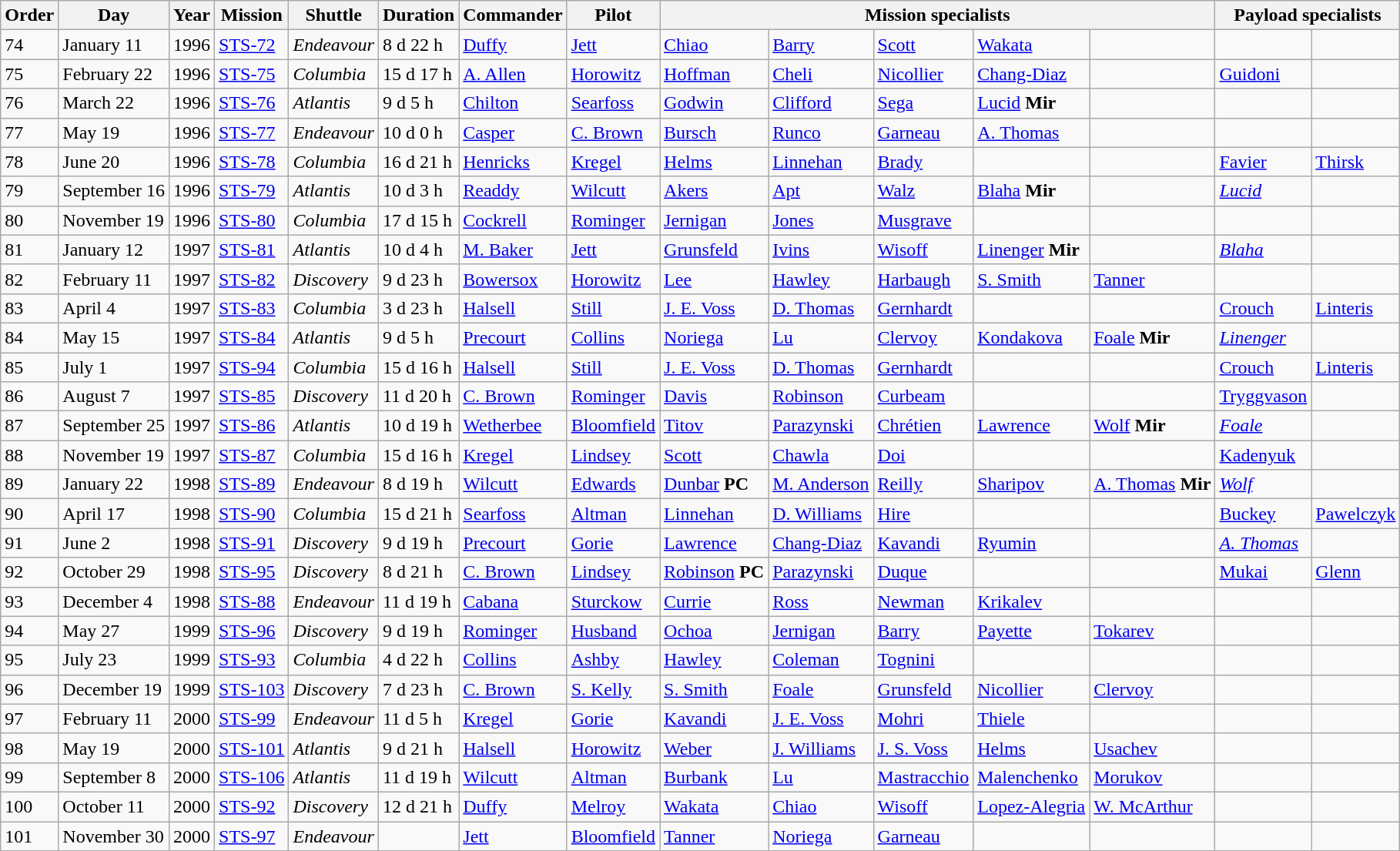<table class="wikitable sticky-header">
<tr>
<th>Order</th>
<th>Day</th>
<th>Year</th>
<th>Mission</th>
<th>Shuttle</th>
<th>Duration</th>
<th>Commander</th>
<th>Pilot</th>
<th colspan="5">Mission specialists</th>
<th colspan="2">Payload specialists</th>
</tr>
<tr>
<td>74</td>
<td>January 11</td>
<td>1996</td>
<td><a href='#'>STS-72</a></td>
<td><em>Endeavour</em></td>
<td>8 d 22 h</td>
<td><a href='#'>Duffy</a></td>
<td><a href='#'>Jett</a></td>
<td><a href='#'>Chiao</a></td>
<td><a href='#'>Barry</a></td>
<td><a href='#'>Scott</a></td>
<td><a href='#'>Wakata</a><br></td>
<td></td>
<td></td>
<td></td>
</tr>
<tr>
<td>75</td>
<td>February 22</td>
<td>1996</td>
<td><a href='#'>STS-75</a></td>
<td><em>Columbia</em></td>
<td>15 d 17 h</td>
<td><a href='#'>A. Allen</a></td>
<td><a href='#'>Horowitz</a></td>
<td><a href='#'>Hoffman</a></td>
<td><a href='#'>Cheli</a><br></td>
<td><a href='#'>Nicollier</a><br></td>
<td><a href='#'>Chang-Diaz</a></td>
<td></td>
<td><a href='#'>Guidoni</a><br></td>
<td></td>
</tr>
<tr>
<td>76</td>
<td>March 22</td>
<td>1996</td>
<td><a href='#'>STS-76</a></td>
<td><em>Atlantis</em></td>
<td>9 d 5 h</td>
<td><a href='#'>Chilton</a></td>
<td><a href='#'>Searfoss</a></td>
<td><a href='#'>Godwin</a></td>
<td><a href='#'>Clifford</a></td>
<td><a href='#'>Sega</a></td>
<td><a href='#'>Lucid</a> <strong>Mir</strong></td>
<td></td>
<td></td>
<td></td>
</tr>
<tr>
<td>77</td>
<td>May 19</td>
<td>1996</td>
<td><a href='#'>STS-77</a></td>
<td><em>Endeavour</em></td>
<td>10 d 0 h</td>
<td><a href='#'>Casper</a></td>
<td><a href='#'>C. Brown</a></td>
<td><a href='#'>Bursch</a></td>
<td><a href='#'>Runco</a></td>
<td><a href='#'>Garneau</a><br></td>
<td><a href='#'>A. Thomas</a></td>
<td></td>
<td></td>
<td></td>
</tr>
<tr>
<td>78</td>
<td>June 20</td>
<td>1996</td>
<td><a href='#'>STS-78</a></td>
<td><em>Columbia</em></td>
<td>16 d 21 h</td>
<td><a href='#'>Henricks</a></td>
<td><a href='#'>Kregel</a></td>
<td><a href='#'>Helms</a></td>
<td><a href='#'>Linnehan</a></td>
<td><a href='#'>Brady</a></td>
<td></td>
<td></td>
<td><a href='#'>Favier</a><br></td>
<td><a href='#'>Thirsk</a><br></td>
</tr>
<tr>
<td>79</td>
<td>September 16</td>
<td>1996</td>
<td><a href='#'>STS-79</a></td>
<td><em>Atlantis</em></td>
<td>10 d 3 h</td>
<td><a href='#'>Readdy</a></td>
<td><a href='#'>Wilcutt</a></td>
<td><a href='#'>Akers</a></td>
<td><a href='#'>Apt</a></td>
<td><a href='#'>Walz</a></td>
<td><a href='#'>Blaha</a> <strong>Mir</strong></td>
<td></td>
<td><em><a href='#'>Lucid</a></em></td>
<td></td>
</tr>
<tr>
<td>80</td>
<td>November 19</td>
<td>1996</td>
<td><a href='#'>STS-80</a></td>
<td><em>Columbia</em></td>
<td>17 d 15 h</td>
<td><a href='#'>Cockrell</a></td>
<td><a href='#'>Rominger</a></td>
<td><a href='#'>Jernigan</a></td>
<td><a href='#'>Jones</a></td>
<td><a href='#'>Musgrave</a></td>
<td></td>
<td></td>
<td></td>
<td></td>
</tr>
<tr>
<td>81</td>
<td>January 12</td>
<td>1997</td>
<td><a href='#'>STS-81</a></td>
<td><em>Atlantis</em></td>
<td>10 d 4 h</td>
<td><a href='#'>M. Baker</a></td>
<td><a href='#'>Jett</a></td>
<td><a href='#'>Grunsfeld</a></td>
<td><a href='#'>Ivins</a></td>
<td><a href='#'>Wisoff</a></td>
<td><a href='#'>Linenger</a> <strong>Mir</strong></td>
<td></td>
<td><em><a href='#'>Blaha</a></em></td>
<td></td>
</tr>
<tr>
<td>82</td>
<td>February 11</td>
<td>1997</td>
<td><a href='#'>STS-82</a></td>
<td><em>Discovery</em></td>
<td>9 d 23 h</td>
<td><a href='#'>Bowersox</a></td>
<td><a href='#'>Horowitz</a></td>
<td><a href='#'>Lee</a></td>
<td><a href='#'>Hawley</a></td>
<td><a href='#'>Harbaugh</a></td>
<td><a href='#'>S. Smith</a></td>
<td><a href='#'>Tanner</a></td>
<td></td>
<td></td>
</tr>
<tr>
<td>83</td>
<td>April 4</td>
<td>1997</td>
<td><a href='#'>STS-83</a></td>
<td><em>Columbia</em></td>
<td>3 d 23 h</td>
<td><a href='#'>Halsell</a></td>
<td><a href='#'>Still</a></td>
<td><a href='#'>J. E. Voss</a></td>
<td><a href='#'>D. Thomas</a></td>
<td><a href='#'>Gernhardt</a></td>
<td></td>
<td></td>
<td><a href='#'>Crouch</a></td>
<td><a href='#'>Linteris</a></td>
</tr>
<tr>
<td>84</td>
<td>May 15</td>
<td>1997</td>
<td><a href='#'>STS-84</a></td>
<td><em>Atlantis</em></td>
<td>9 d 5 h</td>
<td><a href='#'>Precourt</a></td>
<td><a href='#'>Collins</a></td>
<td><a href='#'>Noriega</a></td>
<td><a href='#'>Lu</a></td>
<td><a href='#'>Clervoy</a><br></td>
<td><a href='#'>Kondakova</a><br></td>
<td><a href='#'>Foale</a> <strong>Mir</strong></td>
<td><em><a href='#'>Linenger</a></em></td>
<td></td>
</tr>
<tr>
<td>85</td>
<td>July 1</td>
<td>1997</td>
<td><a href='#'>STS-94</a></td>
<td><em>Columbia</em></td>
<td>15 d 16 h</td>
<td><a href='#'>Halsell</a></td>
<td><a href='#'>Still</a></td>
<td><a href='#'>J. E. Voss</a></td>
<td><a href='#'>D. Thomas</a></td>
<td><a href='#'>Gernhardt</a></td>
<td></td>
<td></td>
<td><a href='#'>Crouch</a></td>
<td><a href='#'>Linteris</a></td>
</tr>
<tr>
<td>86</td>
<td>August 7</td>
<td>1997</td>
<td><a href='#'>STS-85</a></td>
<td><em>Discovery</em></td>
<td>11 d 20 h</td>
<td><a href='#'>C. Brown</a></td>
<td><a href='#'>Rominger</a></td>
<td><a href='#'>Davis</a></td>
<td><a href='#'>Robinson</a></td>
<td><a href='#'>Curbeam</a></td>
<td></td>
<td></td>
<td><a href='#'>Tryggvason</a><br></td>
<td></td>
</tr>
<tr>
<td>87</td>
<td>September 25</td>
<td>1997</td>
<td><a href='#'>STS-86</a></td>
<td><em>Atlantis</em></td>
<td>10 d 19 h</td>
<td><a href='#'>Wetherbee</a></td>
<td><a href='#'>Bloomfield</a></td>
<td><a href='#'>Titov</a><br></td>
<td><a href='#'>Parazynski</a></td>
<td><a href='#'>Chrétien</a><br></td>
<td><a href='#'>Lawrence</a></td>
<td><a href='#'>Wolf</a> <strong>Mir</strong></td>
<td><em><a href='#'>Foale</a></em></td>
<td></td>
</tr>
<tr>
<td>88</td>
<td>November 19</td>
<td>1997</td>
<td><a href='#'>STS-87</a></td>
<td><em>Columbia</em></td>
<td>15 d 16 h</td>
<td><a href='#'>Kregel</a></td>
<td><a href='#'>Lindsey</a></td>
<td><a href='#'>Scott</a></td>
<td><a href='#'>Chawla</a></td>
<td><a href='#'>Doi</a><br></td>
<td></td>
<td></td>
<td><a href='#'>Kadenyuk</a><br></td>
<td></td>
</tr>
<tr>
<td>89</td>
<td>January 22</td>
<td>1998</td>
<td><a href='#'>STS-89</a></td>
<td><em>Endeavour</em></td>
<td>8 d 19 h</td>
<td><a href='#'>Wilcutt</a></td>
<td><a href='#'>Edwards</a></td>
<td><a href='#'>Dunbar</a> <strong>PC</strong></td>
<td><a href='#'>M. Anderson</a></td>
<td><a href='#'>Reilly</a></td>
<td><a href='#'>Sharipov</a><br></td>
<td><a href='#'>A. Thomas</a> <strong>Mir</strong></td>
<td><em><a href='#'>Wolf</a></em></td>
<td></td>
</tr>
<tr>
<td>90</td>
<td>April 17</td>
<td>1998</td>
<td><a href='#'>STS-90</a></td>
<td><em>Columbia</em></td>
<td>15 d 21 h</td>
<td><a href='#'>Searfoss</a></td>
<td><a href='#'>Altman</a></td>
<td><a href='#'>Linnehan</a></td>
<td><a href='#'>D. Williams</a><br></td>
<td><a href='#'>Hire</a></td>
<td></td>
<td></td>
<td><a href='#'>Buckey</a></td>
<td><a href='#'>Pawelczyk</a></td>
</tr>
<tr>
<td>91</td>
<td>June 2</td>
<td>1998</td>
<td><a href='#'>STS-91</a></td>
<td><em>Discovery</em></td>
<td>9 d 19 h</td>
<td><a href='#'>Precourt</a></td>
<td><a href='#'>Gorie</a></td>
<td><a href='#'>Lawrence</a></td>
<td><a href='#'>Chang-Diaz</a></td>
<td><a href='#'>Kavandi</a></td>
<td><a href='#'>Ryumin</a><br></td>
<td></td>
<td><em><a href='#'>A. Thomas</a></em></td>
<td></td>
</tr>
<tr>
<td>92</td>
<td>October 29</td>
<td>1998</td>
<td><a href='#'>STS-95</a></td>
<td><em>Discovery</em></td>
<td>8 d 21 h</td>
<td><a href='#'>C. Brown</a></td>
<td><a href='#'>Lindsey</a></td>
<td><a href='#'>Robinson</a> <strong>PC</strong></td>
<td><a href='#'>Parazynski</a></td>
<td><a href='#'>Duque</a><br></td>
<td></td>
<td></td>
<td><a href='#'>Mukai</a><br></td>
<td><a href='#'>Glenn</a></td>
</tr>
<tr>
<td>93</td>
<td>December 4</td>
<td>1998</td>
<td><a href='#'>STS-88</a></td>
<td><em>Endeavour</em></td>
<td>11 d 19 h</td>
<td><a href='#'>Cabana</a></td>
<td><a href='#'>Sturckow</a></td>
<td><a href='#'>Currie</a></td>
<td><a href='#'>Ross</a></td>
<td><a href='#'>Newman</a></td>
<td><a href='#'>Krikalev</a><br></td>
<td></td>
<td></td>
<td></td>
</tr>
<tr>
<td>94</td>
<td>May 27</td>
<td>1999</td>
<td><a href='#'>STS-96</a></td>
<td><em>Discovery</em></td>
<td>9 d 19 h</td>
<td><a href='#'>Rominger</a></td>
<td><a href='#'>Husband</a></td>
<td><a href='#'>Ochoa</a></td>
<td><a href='#'>Jernigan</a></td>
<td><a href='#'>Barry</a></td>
<td><a href='#'>Payette</a><br></td>
<td><a href='#'>Tokarev</a><br></td>
<td></td>
<td></td>
</tr>
<tr>
<td>95</td>
<td>July 23</td>
<td>1999</td>
<td><a href='#'>STS-93</a></td>
<td><em>Columbia</em></td>
<td>4 d 22 h</td>
<td><a href='#'>Collins</a></td>
<td><a href='#'>Ashby</a></td>
<td><a href='#'>Hawley</a></td>
<td><a href='#'>Coleman</a></td>
<td><a href='#'>Tognini</a><br></td>
<td></td>
<td></td>
<td></td>
<td></td>
</tr>
<tr>
<td>96</td>
<td>December 19</td>
<td>1999</td>
<td><a href='#'>STS-103</a></td>
<td><em>Discovery</em></td>
<td>7 d 23 h</td>
<td><a href='#'>C. Brown</a></td>
<td><a href='#'>S. Kelly</a></td>
<td><a href='#'>S. Smith</a></td>
<td><a href='#'>Foale</a></td>
<td><a href='#'>Grunsfeld</a></td>
<td><a href='#'>Nicollier</a><br></td>
<td><a href='#'>Clervoy</a><br></td>
<td></td>
<td></td>
</tr>
<tr>
<td>97</td>
<td>February 11</td>
<td>2000</td>
<td><a href='#'>STS-99</a></td>
<td><em>Endeavour</em></td>
<td>11 d 5 h</td>
<td><a href='#'>Kregel</a></td>
<td><a href='#'>Gorie</a></td>
<td><a href='#'>Kavandi</a></td>
<td><a href='#'>J. E. Voss</a></td>
<td><a href='#'>Mohri</a><br></td>
<td><a href='#'>Thiele</a><br></td>
<td></td>
<td></td>
<td></td>
</tr>
<tr>
<td>98</td>
<td>May 19</td>
<td>2000</td>
<td><a href='#'>STS-101</a></td>
<td><em>Atlantis</em></td>
<td>9 d 21 h</td>
<td><a href='#'>Halsell</a></td>
<td><a href='#'>Horowitz</a></td>
<td><a href='#'>Weber</a></td>
<td><a href='#'>J. Williams</a></td>
<td><a href='#'>J. S. Voss</a></td>
<td><a href='#'>Helms</a></td>
<td><a href='#'>Usachev</a><br></td>
<td></td>
<td></td>
</tr>
<tr>
<td>99</td>
<td>September 8</td>
<td>2000</td>
<td><a href='#'>STS-106</a></td>
<td><em>Atlantis</em></td>
<td>11 d 19 h</td>
<td><a href='#'>Wilcutt</a></td>
<td><a href='#'>Altman</a></td>
<td><a href='#'>Burbank</a></td>
<td><a href='#'>Lu</a></td>
<td><a href='#'>Mastracchio</a></td>
<td><a href='#'>Malenchenko</a><br></td>
<td><a href='#'>Morukov</a><br></td>
<td></td>
<td></td>
</tr>
<tr>
<td>100</td>
<td>October 11</td>
<td>2000</td>
<td><a href='#'>STS-92</a></td>
<td><em>Discovery</em></td>
<td>12 d 21 h</td>
<td><a href='#'>Duffy</a></td>
<td><a href='#'>Melroy</a></td>
<td><a href='#'>Wakata</a></td>
<td><a href='#'>Chiao</a></td>
<td><a href='#'>Wisoff</a></td>
<td><a href='#'>Lopez-Alegria</a></td>
<td><a href='#'>W. McArthur</a></td>
<td></td>
<td></td>
</tr>
<tr>
<td>101</td>
<td>November 30</td>
<td>2000</td>
<td><a href='#'>STS-97</a></td>
<td><em>Endeavour</em></td>
<td></td>
<td><a href='#'>Jett</a></td>
<td><a href='#'>Bloomfield</a></td>
<td><a href='#'>Tanner</a></td>
<td><a href='#'>Noriega</a></td>
<td><a href='#'>Garneau</a><br></td>
<td></td>
<td></td>
<td></td>
<td></td>
</tr>
</table>
